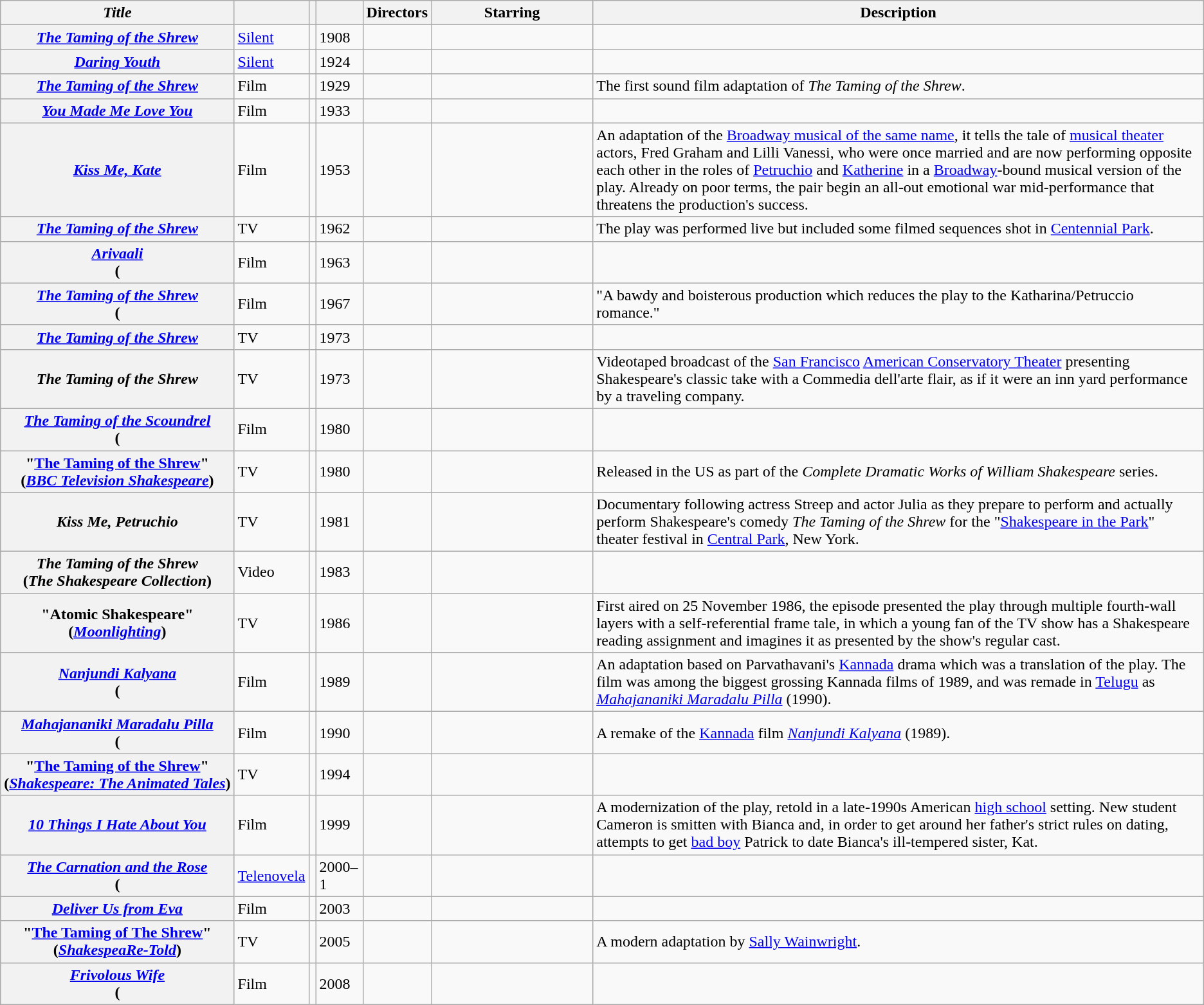<table class="wikitable sortable">
<tr>
<th scope="col"><em>Title</em></th>
<th scope="col"></th>
<th scope="col"></th>
<th scope="col"></th>
<th scope="col" class="unsortable">Directors</th>
<th scope="col" class="unsortable" style="min-width: 10em">Starring</th>
<th scope="col" class="unsortable" style="min-width: 15em">Description</th>
</tr>
<tr>
<th scope="row" style="white-space: nowrap"><em><a href='#'>The Taming of the Shrew</a></em></th>
<td><a href='#'>Silent</a></td>
<td></td>
<td>1908</td>
<td></td>
<td></td>
<td></td>
</tr>
<tr>
<th scope="row" style="white-space: nowrap"><em><a href='#'>Daring Youth</a></em></th>
<td><a href='#'>Silent</a></td>
<td></td>
<td>1924</td>
<td></td>
<td></td>
<td></td>
</tr>
<tr>
<th scope="row" style="white-space: nowrap"><em><a href='#'>The Taming of the Shrew</a></em></th>
<td>Film</td>
<td></td>
<td>1929</td>
<td></td>
<td></td>
<td>The first sound film adaptation of <em>The Taming of the Shrew</em>.</td>
</tr>
<tr>
<th scope="row" style="white-space: nowrap"><em><a href='#'>You Made Me Love You</a></em></th>
<td>Film</td>
<td></td>
<td>1933</td>
<td></td>
<td></td>
<td></td>
</tr>
<tr>
<th scope="row" style="white-space: nowrap"><em><a href='#'>Kiss Me, Kate</a></em></th>
<td>Film</td>
<td></td>
<td>1953</td>
<td></td>
<td></td>
<td>An adaptation of the <a href='#'>Broadway musical of the same name</a>, it tells the tale of <a href='#'>musical theater</a> actors, Fred Graham and Lilli Vanessi, who were once married and are now performing opposite each other in the roles of <a href='#'>Petruchio</a> and <a href='#'>Katherine</a> in a <a href='#'>Broadway</a>-bound musical version of the play. Already on poor terms, the pair begin an all-out emotional war mid-performance that threatens the production's success.</td>
</tr>
<tr>
<th scope="row" style="white-space: nowrap"><em><a href='#'>The Taming of the Shrew</a></em></th>
<td>TV</td>
<td></td>
<td>1962</td>
<td></td>
<td></td>
<td>The play was performed live but included some filmed sequences shot in <a href='#'>Centennial Park</a>.</td>
</tr>
<tr>
<th scope="row" style="white-space: normal"><em><a href='#'>Arivaali</a></em><br>(</th>
<td>Film</td>
<td></td>
<td>1963</td>
<td></td>
<td></td>
<td></td>
</tr>
<tr>
<th scope="row" style="white-space: normal"><em><a href='#'>The Taming of the Shrew</a></em><br>(</th>
<td>Film</td>
<td></td>
<td>1967</td>
<td></td>
<td></td>
<td>"A bawdy and boisterous production which reduces the play to the Katharina/Petruccio romance."</td>
</tr>
<tr>
<th scope="row" style="white-space: nowrap"><em><a href='#'>The Taming of the Shrew</a></em></th>
<td>TV</td>
<td></td>
<td>1973</td>
<td></td>
<td></td>
<td></td>
</tr>
<tr>
<th scope="row" style="white-space: nowrap"><em>The Taming of the Shrew</em></th>
<td>TV</td>
<td></td>
<td>1973</td>
<td></td>
<td></td>
<td>Videotaped broadcast of the <a href='#'>San Francisco</a> <a href='#'>American Conservatory Theater</a> presenting Shakespeare's classic take with a Commedia dell'arte flair, as if it were an inn yard performance by a traveling company.</td>
</tr>
<tr>
<th scope="row" style="white-space: normal"><em><a href='#'>The Taming of the Scoundrel</a></em><br>(</th>
<td>Film</td>
<td></td>
<td>1980</td>
<td></td>
<td></td>
<td></td>
</tr>
<tr>
<th scope="row" style="white-space: nowrap">"<a href='#'>The Taming of the Shrew</a>"<br>(<em><a href='#'>BBC Television Shakespeare</a></em>)</th>
<td>TV</td>
<td></td>
<td>1980</td>
<td></td>
<td></td>
<td>Released in the US as part of the <em>Complete Dramatic Works of William Shakespeare</em> series.</td>
</tr>
<tr>
<th scope="row" style="white-space: nowrap"><em>Kiss Me, Petruchio</em></th>
<td>TV</td>
<td></td>
<td>1981</td>
<td></td>
<td></td>
<td>Documentary following actress Streep and actor Julia as they prepare to perform and actually perform Shakespeare's comedy <em>The Taming of the Shrew</em> for the "<a href='#'>Shakespeare in the Park</a>" theater festival in <a href='#'>Central Park</a>, New York.</td>
</tr>
<tr>
<th scope="row" style="white-space: nowrap"><em>The Taming of the Shrew</em><br>(<em>The Shakespeare Collection</em>)</th>
<td>Video</td>
<td></td>
<td>1983</td>
<td></td>
<td></td>
<td></td>
</tr>
<tr>
<th scope="row" style="white-space: nowrap">"Atomic Shakespeare"<br>(<em><a href='#'>Moonlighting</a></em>)</th>
<td>TV</td>
<td></td>
<td>1986</td>
<td></td>
<td></td>
<td>First aired on 25 November 1986, the episode presented the play through multiple fourth-wall layers with a self-referential frame tale, in which a young fan of the TV show has a Shakespeare reading assignment and imagines it as presented by the show's regular cast.</td>
</tr>
<tr>
<th scope="row" style="white-space: normal"><em><a href='#'>Nanjundi Kalyana</a></em><br>(</th>
<td>Film</td>
<td></td>
<td>1989</td>
<td></td>
<td></td>
<td>An adaptation based on Parvathavani's <a href='#'>Kannada</a> drama which was a translation of the play. The film was among the biggest grossing Kannada films of 1989, and was remade in <a href='#'>Telugu</a> as <em><a href='#'>Mahajananiki Maradalu Pilla</a></em> (1990).</td>
</tr>
<tr>
<th scope="row" style="white-space: normal"><em><a href='#'>Mahajananiki Maradalu Pilla</a></em><br>(</th>
<td>Film</td>
<td></td>
<td>1990</td>
<td></td>
<td></td>
<td>A remake of the <a href='#'>Kannada</a> film <em><a href='#'>Nanjundi Kalyana</a></em> (1989).</td>
</tr>
<tr>
<th scope="row" style="white-space: nowrap">"<a href='#'>The Taming of the Shrew</a>"<br>(<em><a href='#'>Shakespeare: The Animated Tales</a></em>)</th>
<td>TV</td>
<td></td>
<td>1994</td>
<td></td>
<td></td>
<td></td>
</tr>
<tr>
<th scope="row" style="white-space: nowrap"><em><a href='#'>10 Things I Hate About You</a></em></th>
<td>Film</td>
<td></td>
<td>1999</td>
<td></td>
<td></td>
<td>A modernization of the play, retold in a late-1990s American <a href='#'>high school</a> setting. New student Cameron is smitten with Bianca and, in order to get around her father's strict rules on dating, attempts to get <a href='#'>bad boy</a> Patrick to date Bianca's ill-tempered sister, Kat.</td>
</tr>
<tr>
<th scope="row" style="white-space: nowrap"><em><a href='#'>The Carnation and the Rose</a></em><br>(</th>
<td><a href='#'>Telenovela</a></td>
<td></td>
<td>2000–1</td>
<td></td>
<td></td>
<td></td>
</tr>
<tr>
<th scope="row" style="white-space: nowrap"><em><a href='#'>Deliver Us from Eva</a></em></th>
<td>Film</td>
<td></td>
<td>2003</td>
<td></td>
<td></td>
<td></td>
</tr>
<tr>
<th scope="row" style="white-space: nowrap">"<a href='#'>The Taming of The Shrew</a>"<br>(<em><a href='#'>ShakespeaRe-Told</a></em>)</th>
<td>TV</td>
<td></td>
<td>2005</td>
<td></td>
<td></td>
<td>A modern adaptation by <a href='#'>Sally Wainwright</a>.</td>
</tr>
<tr>
<th scope="row" style="white-space: nowrap"><em><a href='#'>Frivolous Wife</a></em><br>(</th>
<td>Film</td>
<td></td>
<td>2008</td>
<td></td>
<td></td>
<td></td>
</tr>
</table>
